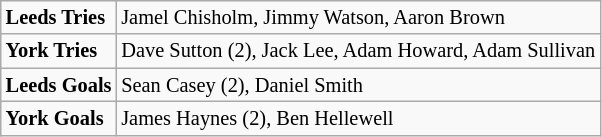<table class="wikitable" style="font-size:85%;">
<tr>
<td><strong>Leeds Tries</strong></td>
<td>Jamel Chisholm, Jimmy Watson, Aaron Brown</td>
</tr>
<tr>
<td><strong>York Tries</strong></td>
<td>Dave Sutton (2), Jack Lee, Adam Howard, Adam Sullivan</td>
</tr>
<tr>
<td><strong>Leeds Goals</strong></td>
<td>Sean Casey (2), Daniel Smith</td>
</tr>
<tr>
<td><strong>York Goals</strong></td>
<td>James Haynes (2), Ben Hellewell</td>
</tr>
</table>
